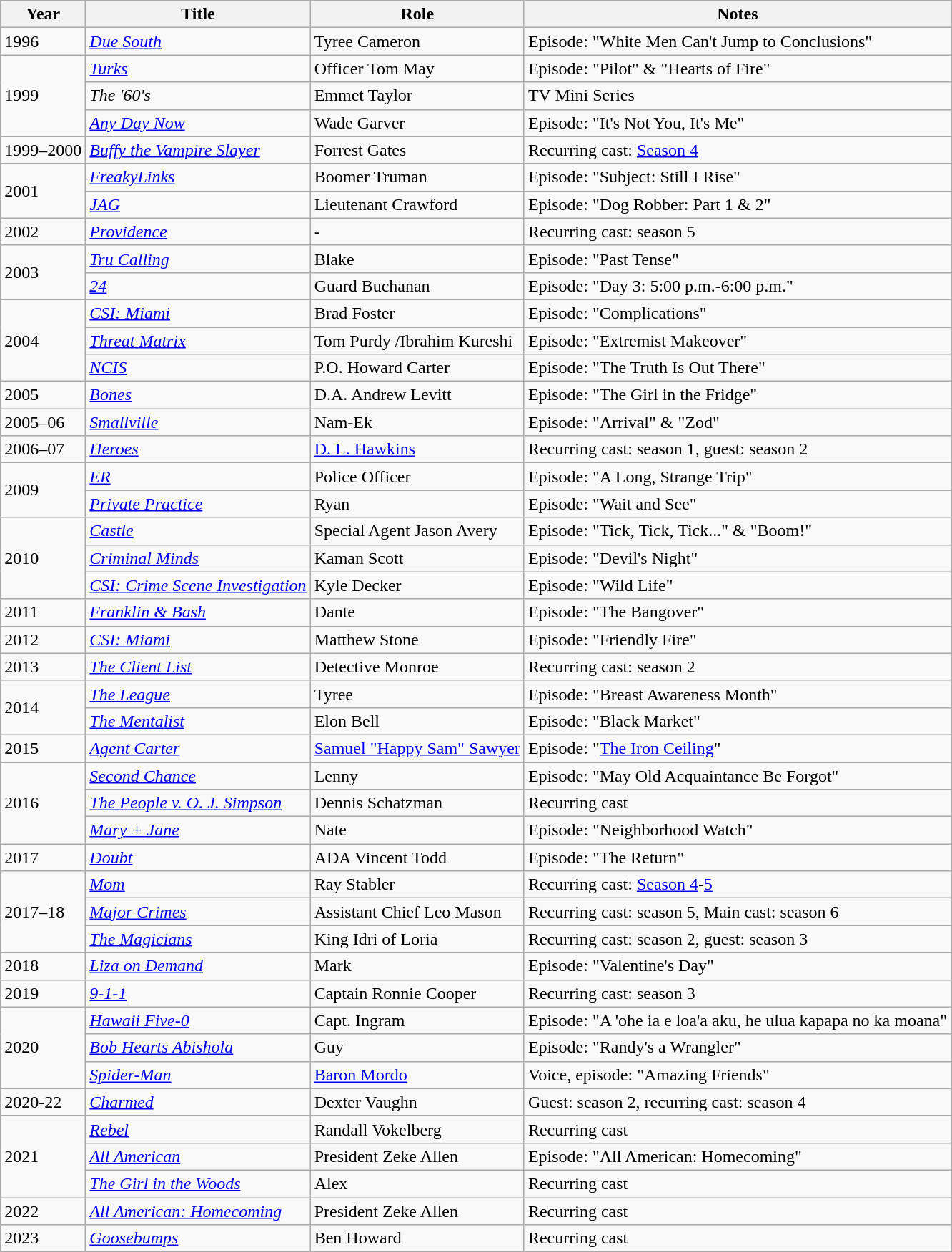<table class="wikitable sortable">
<tr>
<th>Year</th>
<th>Title</th>
<th>Role</th>
<th>Notes</th>
</tr>
<tr>
<td>1996</td>
<td><em><a href='#'>Due South</a></em></td>
<td>Tyree Cameron</td>
<td>Episode: "White Men Can't Jump to Conclusions"</td>
</tr>
<tr>
<td rowspan="3">1999</td>
<td><em><a href='#'>Turks</a></em></td>
<td>Officer Tom May</td>
<td>Episode: "Pilot" & "Hearts of Fire"</td>
</tr>
<tr>
<td><em>The '60's</em></td>
<td>Emmet Taylor</td>
<td>TV Mini Series</td>
</tr>
<tr>
<td><em><a href='#'>Any Day Now</a></em></td>
<td>Wade Garver</td>
<td>Episode: "It's Not You, It's Me"</td>
</tr>
<tr>
<td>1999–2000</td>
<td><em><a href='#'>Buffy the Vampire Slayer</a></em></td>
<td>Forrest Gates</td>
<td>Recurring cast: <a href='#'>Season 4</a></td>
</tr>
<tr>
<td rowspan="2">2001</td>
<td><em><a href='#'>FreakyLinks</a></em></td>
<td>Boomer Truman</td>
<td>Episode: "Subject: Still I Rise"</td>
</tr>
<tr>
<td><em><a href='#'>JAG</a></em></td>
<td>Lieutenant Crawford</td>
<td>Episode: "Dog Robber: Part 1 & 2"</td>
</tr>
<tr>
<td>2002</td>
<td><em><a href='#'>Providence</a></em></td>
<td>-</td>
<td>Recurring cast: season 5</td>
</tr>
<tr>
<td rowspan="2">2003</td>
<td><em><a href='#'>Tru Calling</a></em></td>
<td>Blake</td>
<td>Episode: "Past Tense"</td>
</tr>
<tr>
<td><em><a href='#'>24</a></em></td>
<td>Guard Buchanan</td>
<td>Episode: "Day 3: 5:00 p.m.-6:00 p.m."</td>
</tr>
<tr>
<td rowspan="3">2004</td>
<td><em><a href='#'>CSI: Miami</a></em></td>
<td>Brad Foster</td>
<td>Episode: "Complications"</td>
</tr>
<tr>
<td><em><a href='#'>Threat Matrix</a></em></td>
<td>Tom Purdy /Ibrahim Kureshi</td>
<td>Episode: "Extremist Makeover"</td>
</tr>
<tr>
<td><em><a href='#'>NCIS</a></em></td>
<td>P.O. Howard Carter</td>
<td>Episode: "The Truth Is Out There"</td>
</tr>
<tr>
<td>2005</td>
<td><em><a href='#'>Bones</a></em></td>
<td>D.A. Andrew Levitt</td>
<td>Episode: "The Girl in the Fridge"</td>
</tr>
<tr>
<td>2005–06</td>
<td><em><a href='#'>Smallville</a></em></td>
<td>Nam-Ek</td>
<td>Episode: "Arrival" & "Zod"</td>
</tr>
<tr>
<td>2006–07</td>
<td><em><a href='#'>Heroes</a></em></td>
<td><a href='#'>D. L. Hawkins</a></td>
<td>Recurring cast: season 1, guest: season 2</td>
</tr>
<tr>
<td rowspan="2">2009</td>
<td><em><a href='#'>ER</a></em></td>
<td>Police Officer</td>
<td>Episode: "A Long, Strange Trip"</td>
</tr>
<tr>
<td><em><a href='#'>Private Practice</a></em></td>
<td>Ryan</td>
<td>Episode: "Wait and See"</td>
</tr>
<tr>
<td rowspan="3">2010</td>
<td><em><a href='#'>Castle</a></em></td>
<td>Special Agent Jason Avery</td>
<td>Episode: "Tick, Tick, Tick..." & "Boom!"</td>
</tr>
<tr>
<td><em><a href='#'>Criminal Minds</a></em></td>
<td>Kaman Scott</td>
<td>Episode: "Devil's Night"</td>
</tr>
<tr>
<td><em><a href='#'>CSI: Crime Scene Investigation</a></em></td>
<td>Kyle Decker</td>
<td>Episode: "Wild Life"</td>
</tr>
<tr>
<td>2011</td>
<td><em><a href='#'>Franklin & Bash</a></em></td>
<td>Dante</td>
<td>Episode: "The Bangover"</td>
</tr>
<tr>
<td>2012</td>
<td><em><a href='#'>CSI: Miami</a></em></td>
<td>Matthew Stone</td>
<td>Episode: "Friendly Fire"</td>
</tr>
<tr>
<td>2013</td>
<td><em><a href='#'>The Client List</a></em></td>
<td>Detective Monroe</td>
<td>Recurring cast: season 2</td>
</tr>
<tr>
<td rowspan="2">2014</td>
<td><em><a href='#'>The League</a></em></td>
<td>Tyree</td>
<td>Episode: "Breast Awareness Month"</td>
</tr>
<tr>
<td><em><a href='#'>The Mentalist</a></em></td>
<td>Elon Bell</td>
<td>Episode: "Black Market"</td>
</tr>
<tr>
<td>2015</td>
<td><em><a href='#'>Agent Carter</a></em></td>
<td><a href='#'>Samuel "Happy Sam" Sawyer</a></td>
<td>Episode: "<a href='#'>The Iron Ceiling</a>"</td>
</tr>
<tr>
<td rowspan="3">2016</td>
<td><em><a href='#'>Second Chance</a></em></td>
<td>Lenny</td>
<td>Episode: "May Old Acquaintance Be Forgot"</td>
</tr>
<tr>
<td><em><a href='#'>The People v. O. J. Simpson</a></em></td>
<td>Dennis Schatzman</td>
<td>Recurring cast</td>
</tr>
<tr>
<td><em><a href='#'>Mary + Jane</a></em></td>
<td>Nate</td>
<td>Episode: "Neighborhood Watch"</td>
</tr>
<tr>
<td>2017</td>
<td><em><a href='#'>Doubt</a></em></td>
<td>ADA Vincent Todd</td>
<td>Episode: "The Return"</td>
</tr>
<tr>
<td rowspan="3">2017–18</td>
<td><em><a href='#'>Mom</a></em></td>
<td>Ray Stabler</td>
<td>Recurring cast: <a href='#'>Season 4</a>-<a href='#'>5</a></td>
</tr>
<tr>
<td><em><a href='#'>Major Crimes</a></em></td>
<td>Assistant Chief Leo Mason</td>
<td>Recurring cast: season 5, Main cast: season 6</td>
</tr>
<tr>
<td><em><a href='#'>The Magicians</a></em></td>
<td>King Idri of Loria</td>
<td>Recurring cast: season 2, guest: season 3</td>
</tr>
<tr>
<td>2018</td>
<td><em><a href='#'>Liza on Demand</a></em></td>
<td>Mark</td>
<td>Episode: "Valentine's Day"</td>
</tr>
<tr>
<td>2019</td>
<td><em><a href='#'>9-1-1</a></em></td>
<td>Captain Ronnie Cooper</td>
<td>Recurring cast: season 3</td>
</tr>
<tr>
<td rowspan="3">2020</td>
<td><em><a href='#'>Hawaii Five-0</a></em></td>
<td>Capt. Ingram</td>
<td>Episode: "A 'ohe ia e loa'a aku, he ulua kapapa no ka moana"</td>
</tr>
<tr>
<td><em><a href='#'>Bob Hearts Abishola</a></em></td>
<td>Guy</td>
<td>Episode: "Randy's a Wrangler"</td>
</tr>
<tr>
<td><em><a href='#'>Spider-Man</a></em></td>
<td><a href='#'>Baron Mordo</a></td>
<td>Voice, episode: "Amazing Friends"</td>
</tr>
<tr>
<td>2020-22</td>
<td><em><a href='#'>Charmed</a></em></td>
<td>Dexter Vaughn</td>
<td>Guest: season 2, recurring cast: season 4</td>
</tr>
<tr>
<td rowspan="3">2021</td>
<td><em><a href='#'>Rebel</a></em></td>
<td>Randall Vokelberg</td>
<td>Recurring cast</td>
</tr>
<tr>
<td><em><a href='#'>All American</a></em></td>
<td>President Zeke Allen</td>
<td>Episode: "All American: Homecoming"</td>
</tr>
<tr>
<td><em><a href='#'>The Girl in the Woods</a></em></td>
<td>Alex</td>
<td>Recurring cast</td>
</tr>
<tr>
<td>2022</td>
<td><em><a href='#'>All American: Homecoming</a></em></td>
<td>President Zeke Allen</td>
<td>Recurring cast</td>
</tr>
<tr>
<td>2023</td>
<td><em><a href='#'>Goosebumps</a></em></td>
<td>Ben Howard</td>
<td>Recurring cast</td>
</tr>
</table>
